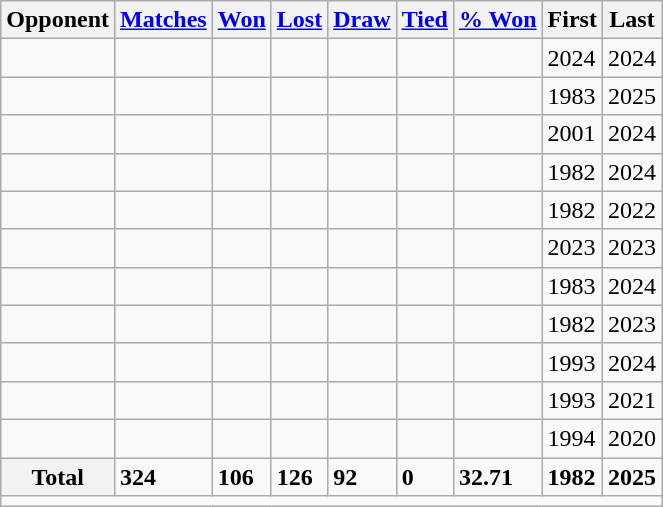<table class="wikitable plainrowheaders sortable">
<tr>
<th scope="col">Opponent</th>
<th scope="col"><a href='#'>Matches</a></th>
<th scope="col"><a href='#'>Won</a></th>
<th scope="col"><a href='#'>Lost</a></th>
<th scope="col"><a href='#'>Draw</a></th>
<th scope="col"><a href='#'>Tied</a></th>
<th scope="col"><a href='#'>% Won</a></th>
<th scope="col">First</th>
<th scope="col">Last</th>
</tr>
<tr>
<td></td>
<td></td>
<td></td>
<td></td>
<td></td>
<td></td>
<td></td>
<td>2024</td>
<td>2024</td>
</tr>
<tr>
<td></td>
<td></td>
<td></td>
<td></td>
<td></td>
<td></td>
<td></td>
<td>1983</td>
<td>2025</td>
</tr>
<tr>
<td></td>
<td></td>
<td></td>
<td></td>
<td></td>
<td></td>
<td></td>
<td>2001</td>
<td>2024</td>
</tr>
<tr>
<td></td>
<td></td>
<td></td>
<td></td>
<td></td>
<td></td>
<td></td>
<td>1982</td>
<td>2024</td>
</tr>
<tr>
<td></td>
<td></td>
<td></td>
<td></td>
<td></td>
<td></td>
<td></td>
<td>1982</td>
<td>2022</td>
</tr>
<tr>
<td></td>
<td></td>
<td></td>
<td></td>
<td></td>
<td></td>
<td></td>
<td>2023</td>
<td>2023</td>
</tr>
<tr>
<td></td>
<td></td>
<td></td>
<td></td>
<td></td>
<td></td>
<td></td>
<td>1983</td>
<td>2024</td>
</tr>
<tr>
<td></td>
<td></td>
<td></td>
<td></td>
<td></td>
<td></td>
<td></td>
<td>1982</td>
<td>2023</td>
</tr>
<tr>
<td></td>
<td></td>
<td></td>
<td></td>
<td></td>
<td></td>
<td></td>
<td>1993</td>
<td>2024</td>
</tr>
<tr>
<td></td>
<td></td>
<td></td>
<td></td>
<td></td>
<td></td>
<td></td>
<td>1993</td>
<td>2021</td>
</tr>
<tr>
<td></td>
<td></td>
<td></td>
<td></td>
<td></td>
<td></td>
<td></td>
<td>1994</td>
<td>2020</td>
</tr>
<tr class="sortbottom">
<th scope="row" style="text-align:center"><strong>Total</strong></th>
<td><strong>324</strong></td>
<td><strong>106</strong></td>
<td><strong>126</strong></td>
<td><strong>92</strong></td>
<td><strong>0</strong></td>
<td><strong>32.71</strong></td>
<td><strong>1982</strong></td>
<td><strong>2025</strong></td>
</tr>
<tr s>
<td colspan=10></td>
</tr>
</table>
